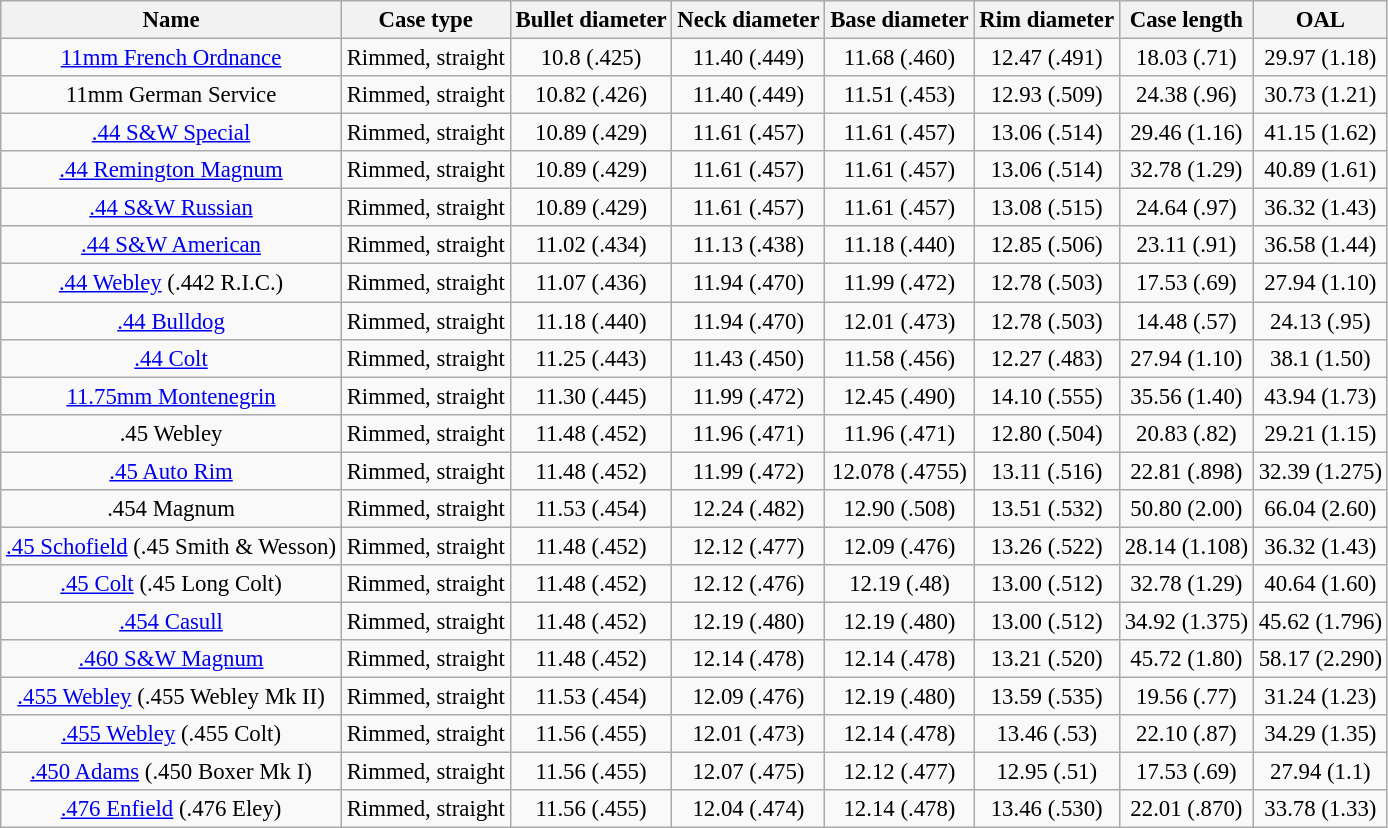<table class="wikitable sortable" style="font-size: 95%; text-align:center">
<tr>
<th>Name</th>
<th>Case type</th>
<th>Bullet diameter</th>
<th>Neck diameter</th>
<th>Base diameter</th>
<th>Rim diameter</th>
<th>Case length</th>
<th>OAL</th>
</tr>
<tr>
<td><a href='#'>11mm French Ordnance</a></td>
<td>Rimmed, straight</td>
<td>10.8 (.425)</td>
<td>11.40 (.449)</td>
<td>11.68 (.460)</td>
<td>12.47 (.491)</td>
<td>18.03 (.71)</td>
<td>29.97 (1.18)</td>
</tr>
<tr>
<td>11mm German Service</td>
<td>Rimmed, straight</td>
<td>10.82 (.426)</td>
<td>11.40 (.449)</td>
<td>11.51 (.453)</td>
<td>12.93 (.509)</td>
<td>24.38 (.96)</td>
<td>30.73 (1.21)</td>
</tr>
<tr>
<td><a href='#'>.44 S&W Special</a></td>
<td>Rimmed,  straight</td>
<td>10.89 (.429)</td>
<td>11.61 (.457)</td>
<td>11.61 (.457)</td>
<td>13.06  (.514)</td>
<td>29.46 (1.16)</td>
<td>41.15 (1.62)</td>
</tr>
<tr>
<td><a href='#'>.44 Remington Magnum</a></td>
<td>Rimmed, straight</td>
<td>10.89 (.429)</td>
<td>11.61 (.457)</td>
<td>11.61 (.457)</td>
<td>13.06  (.514)</td>
<td>32.78 (1.29)</td>
<td>40.89 (1.61)</td>
</tr>
<tr>
<td><a href='#'>.44 S&W Russian</a></td>
<td>Rimmed, straight</td>
<td>10.89 (.429)</td>
<td>11.61 (.457)</td>
<td>11.61 (.457)</td>
<td>13.08 (.515)</td>
<td>24.64 (.97)</td>
<td>36.32 (1.43)</td>
</tr>
<tr>
<td><a href='#'>.44 S&W American</a></td>
<td>Rimmed,  straight</td>
<td>11.02 (.434)</td>
<td>11.13 (.438)</td>
<td>11.18 (.440)</td>
<td>12.85 (.506)</td>
<td>23.11 (.91)</td>
<td>36.58  (1.44)</td>
</tr>
<tr>
<td><a href='#'>.44 Webley</a> (.442 R.I.C.)</td>
<td>Rimmed,  straight</td>
<td>11.07 (.436)</td>
<td>11.94 (.470)</td>
<td>11.99 (.472)</td>
<td>12.78 (.503)</td>
<td>17.53 (.69)</td>
<td>27.94 (1.10)</td>
</tr>
<tr>
<td><a href='#'>.44 Bulldog</a></td>
<td>Rimmed, straight</td>
<td>11.18 (.440)</td>
<td>11.94 (.470)</td>
<td>12.01 (.473)</td>
<td>12.78 (.503)</td>
<td>14.48 (.57)</td>
<td>24.13 (.95)</td>
</tr>
<tr>
<td><a href='#'>.44 Colt</a></td>
<td>Rimmed, straight</td>
<td>11.25 (.443)</td>
<td>11.43 (.450)</td>
<td>11.58 (.456)</td>
<td>12.27 (.483)</td>
<td>27.94 (1.10)</td>
<td>38.1 (1.50)</td>
</tr>
<tr>
<td><a href='#'>11.75mm Montenegrin</a></td>
<td>Rimmed, straight</td>
<td>11.30 (.445)</td>
<td>11.99 (.472)</td>
<td>12.45 (.490)</td>
<td>14.10 (.555)</td>
<td>35.56 (1.40)</td>
<td>43.94 (1.73)</td>
</tr>
<tr>
<td>.45 Webley</td>
<td>Rimmed, straight</td>
<td>11.48 (.452)</td>
<td>11.96 (.471)</td>
<td>11.96 (.471)</td>
<td>12.80 (.504)</td>
<td>20.83 (.82)</td>
<td>29.21 (1.15)</td>
</tr>
<tr>
<td><a href='#'>.45 Auto Rim</a></td>
<td>Rimmed, straight</td>
<td>11.48 (.452)</td>
<td>11.99 (.472)</td>
<td>12.078 (.4755)</td>
<td>13.11 (.516)</td>
<td>22.81 (.898)</td>
<td>32.39 (1.275)</td>
</tr>
<tr>
<td>.454 Magnum </td>
<td>Rimmed,  straight</td>
<td>11.53 (.454)</td>
<td>12.24 (.482)</td>
<td>12.90 (.508)</td>
<td>13.51 (.532)</td>
<td>50.80 (2.00)</td>
<td>66.04 (2.60)</td>
</tr>
<tr>
<td><a href='#'>.45 Schofield</a> (.45 Smith & Wesson)</td>
<td>Rimmed,  straight</td>
<td>11.48 (.452)</td>
<td>12.12 (.477)</td>
<td>12.09 (.476)</td>
<td>13.26 (.522)</td>
<td>28.14 (1.108)</td>
<td>36.32 (1.43)</td>
</tr>
<tr>
<td><a href='#'>.45 Colt</a> (.45 Long Colt) </td>
<td>Rimmed, straight</td>
<td>11.48 (.452)</td>
<td>12.12 (.476)</td>
<td>12.19 (.48)</td>
<td>13.00 (.512)</td>
<td>32.78 (1.29)</td>
<td>40.64 (1.60)</td>
</tr>
<tr>
<td><a href='#'>.454 Casull</a></td>
<td>Rimmed, straight</td>
<td>11.48 (.452)</td>
<td>12.19 (.480)</td>
<td>12.19 (.480)</td>
<td>13.00 (.512)</td>
<td>34.92 (1.375)</td>
<td>45.62 (1.796)</td>
</tr>
<tr>
<td><a href='#'>.460 S&W Magnum</a></td>
<td>Rimmed, straight</td>
<td>11.48 (.452)</td>
<td>12.14 (.478)</td>
<td>12.14 (.478)</td>
<td>13.21 (.520)</td>
<td>45.72 (1.80)</td>
<td>58.17 (2.290)</td>
</tr>
<tr>
<td><a href='#'>.455 Webley</a> (.455 Webley Mk II)</td>
<td>Rimmed, straight</td>
<td>11.53 (.454)</td>
<td>12.09 (.476)</td>
<td>12.19 (.480)</td>
<td>13.59 (.535)</td>
<td>19.56 (.77)</td>
<td>31.24 (1.23)</td>
</tr>
<tr>
<td><a href='#'>.455 Webley</a> (.455 Colt)</td>
<td>Rimmed, straight</td>
<td>11.56 (.455)</td>
<td>12.01 (.473)</td>
<td>12.14 (.478)</td>
<td>13.46 (.53)</td>
<td>22.10 (.87)</td>
<td>34.29 (1.35)</td>
</tr>
<tr>
<td><a href='#'>.450 Adams</a> (.450 Boxer Mk I)</td>
<td>Rimmed, straight</td>
<td>11.56 (.455)</td>
<td>12.07 (.475)</td>
<td>12.12 (.477)</td>
<td>12.95 (.51)</td>
<td>17.53 (.69)</td>
<td>27.94 (1.1)</td>
</tr>
<tr>
<td><a href='#'>.476 Enfield</a> (.476 Eley)</td>
<td>Rimmed, straight</td>
<td>11.56 (.455)</td>
<td>12.04 (.474)</td>
<td>12.14 (.478)</td>
<td>13.46 (.530)</td>
<td>22.01 (.870)</td>
<td>33.78 (1.33)<br></td>
</tr>
</table>
